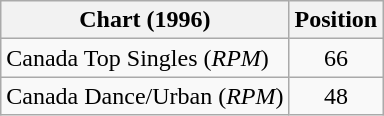<table class="wikitable">
<tr>
<th>Chart (1996)</th>
<th>Position</th>
</tr>
<tr>
<td>Canada Top Singles (<em>RPM</em>)</td>
<td align="center">66</td>
</tr>
<tr>
<td>Canada Dance/Urban (<em>RPM</em>)</td>
<td align="center">48</td>
</tr>
</table>
